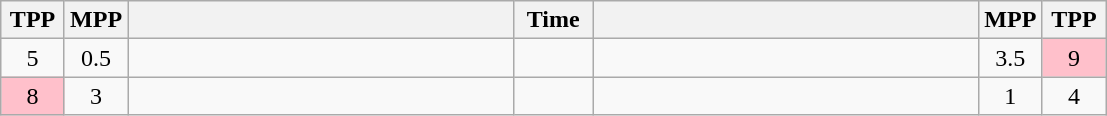<table class="wikitable" style="text-align: center;" |>
<tr>
<th width="35">TPP</th>
<th width="35">MPP</th>
<th width="250"></th>
<th width="45">Time</th>
<th width="250"></th>
<th width="35">MPP</th>
<th width="35">TPP</th>
</tr>
<tr>
<td>5</td>
<td>0.5</td>
<td style="text-align:left;"><strong></strong></td>
<td></td>
<td style="text-align:left;"></td>
<td>3.5</td>
<td bgcolor=pink>9</td>
</tr>
<tr>
<td bgcolor=pink>8</td>
<td>3</td>
<td style="text-align:left;"></td>
<td></td>
<td style="text-align:left;"><strong></strong></td>
<td>1</td>
<td>4</td>
</tr>
</table>
